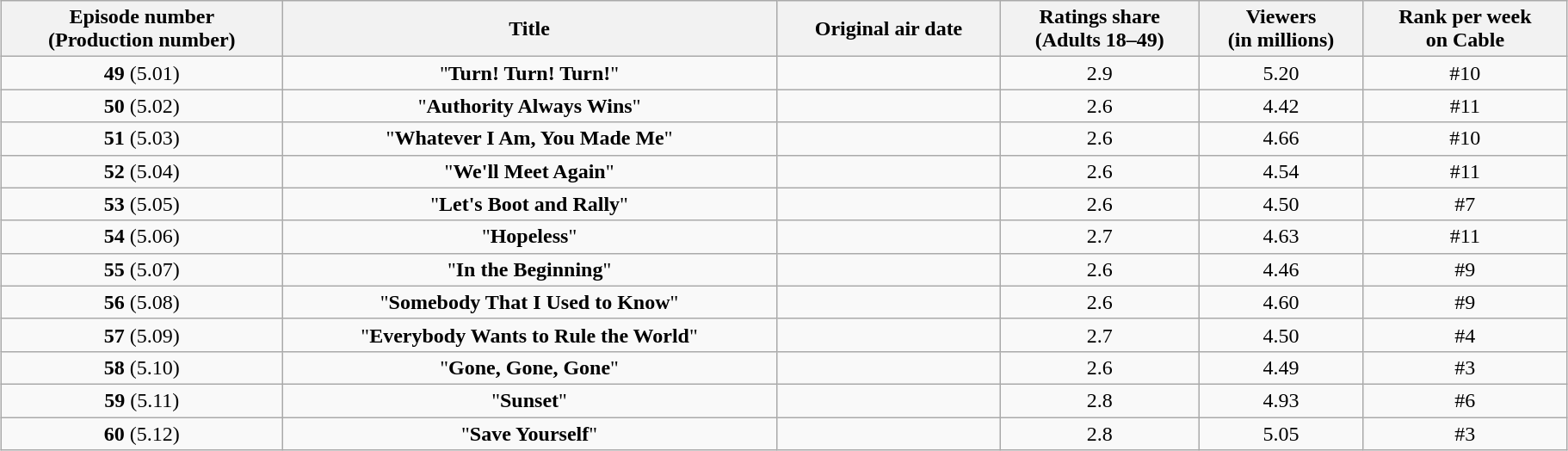<table class="wikitable" style="text-align:center; width: 96%; margin-left: auto; margin-right: auto;">
<tr>
<th>Episode number<br>(Production number)</th>
<th>Title</th>
<th>Original air date</th>
<th>Ratings share<br>(Adults 18–49)</th>
<th>Viewers<br>(in millions)</th>
<th>Rank per week<br>on Cable</th>
</tr>
<tr>
<td><strong>49</strong> (5.01)</td>
<td>"<strong>Turn! Turn! Turn!</strong>"</td>
<td></td>
<td>2.9</td>
<td>5.20</td>
<td>#10</td>
</tr>
<tr>
<td><strong>50</strong> (5.02)</td>
<td>"<strong>Authority Always Wins</strong>"</td>
<td></td>
<td>2.6</td>
<td>4.42</td>
<td>#11</td>
</tr>
<tr>
<td><strong>51</strong> (5.03)</td>
<td>"<strong>Whatever I Am, You Made Me</strong>"</td>
<td></td>
<td>2.6</td>
<td>4.66</td>
<td>#10</td>
</tr>
<tr>
<td><strong>52</strong> (5.04)</td>
<td>"<strong>We'll Meet Again</strong>"</td>
<td></td>
<td>2.6</td>
<td>4.54</td>
<td>#11</td>
</tr>
<tr>
<td><strong>53</strong> (5.05)</td>
<td>"<strong>Let's Boot and Rally</strong>"</td>
<td></td>
<td>2.6</td>
<td>4.50</td>
<td>#7</td>
</tr>
<tr>
<td><strong>54</strong> (5.06)</td>
<td>"<strong>Hopeless</strong>"</td>
<td></td>
<td>2.7</td>
<td>4.63</td>
<td>#11</td>
</tr>
<tr>
<td><strong>55</strong> (5.07)</td>
<td>"<strong>In the Beginning</strong>"</td>
<td></td>
<td>2.6</td>
<td>4.46</td>
<td>#9</td>
</tr>
<tr>
<td><strong>56</strong> (5.08)</td>
<td>"<strong>Somebody That I Used to Know</strong>"</td>
<td></td>
<td>2.6</td>
<td>4.60</td>
<td>#9</td>
</tr>
<tr>
<td><strong>57</strong> (5.09)</td>
<td>"<strong>Everybody Wants to Rule the World</strong>"</td>
<td></td>
<td>2.7</td>
<td>4.50</td>
<td>#4</td>
</tr>
<tr>
<td><strong>58</strong> (5.10)</td>
<td>"<strong>Gone, Gone, Gone</strong>"</td>
<td></td>
<td>2.6</td>
<td>4.49</td>
<td>#3</td>
</tr>
<tr>
<td><strong>59</strong> (5.11)</td>
<td>"<strong>Sunset</strong>"</td>
<td></td>
<td>2.8</td>
<td>4.93</td>
<td>#6</td>
</tr>
<tr>
<td><strong>60</strong> (5.12)</td>
<td>"<strong>Save Yourself</strong>"</td>
<td></td>
<td>2.8</td>
<td>5.05</td>
<td>#3</td>
</tr>
</table>
